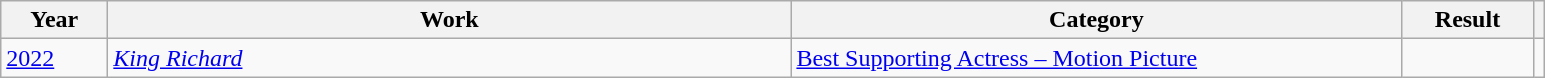<table class="wikitable">
<tr>
<th scope="col" style="width:4em;">Year</th>
<th scope="col" style="width:28em;">Work</th>
<th scope="col" style="width:25em;">Category</th>
<th scope="col" style="width:5em;">Result</th>
<th></th>
</tr>
<tr>
<td><a href='#'>2022</a></td>
<td><em><a href='#'>King Richard</a></em></td>
<td><a href='#'>Best Supporting Actress – Motion Picture</a></td>
<td></td>
<td></td>
</tr>
</table>
